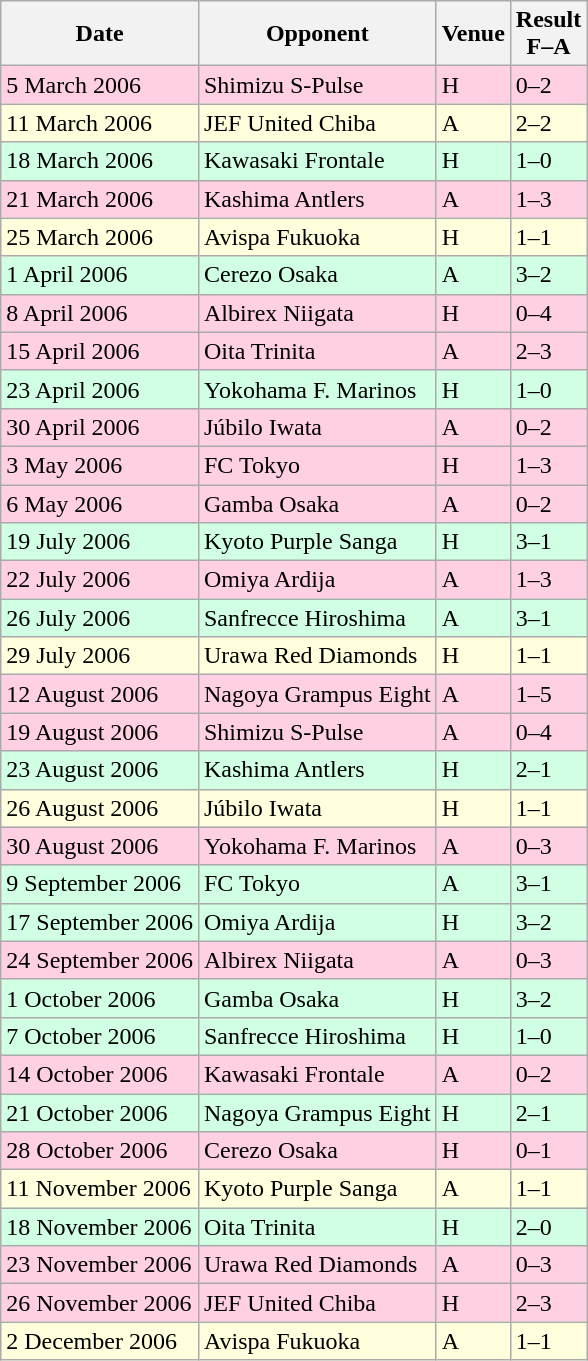<table class="wikitable sortable">
<tr>
<th>Date</th>
<th>Opponent</th>
<th>Venue</th>
<th>Result<br>F–A</th>
</tr>
<tr bgcolor="ffd0e3">
<td>5 March 2006</td>
<td>Shimizu S-Pulse</td>
<td>H</td>
<td>0–2</td>
</tr>
<tr bgcolor="ffffdd">
<td>11 March 2006</td>
<td>JEF United Chiba</td>
<td>A</td>
<td>2–2</td>
</tr>
<tr bgcolor="d0ffe3">
<td>18 March 2006</td>
<td>Kawasaki Frontale</td>
<td>H</td>
<td>1–0</td>
</tr>
<tr bgcolor="ffd0e3">
<td>21 March 2006</td>
<td>Kashima Antlers</td>
<td>A</td>
<td>1–3</td>
</tr>
<tr bgcolor="ffffdd">
<td>25 March 2006</td>
<td>Avispa Fukuoka</td>
<td>H</td>
<td>1–1</td>
</tr>
<tr bgcolor="d0ffe3">
<td>1 April 2006</td>
<td>Cerezo Osaka</td>
<td>A</td>
<td>3–2</td>
</tr>
<tr bgcolor="ffd0e3">
<td>8 April 2006</td>
<td>Albirex Niigata</td>
<td>H</td>
<td>0–4</td>
</tr>
<tr bgcolor="ffd0e3">
<td>15 April 2006</td>
<td>Oita Trinita</td>
<td>A</td>
<td>2–3</td>
</tr>
<tr bgcolor="d0ffe3">
<td>23 April 2006</td>
<td>Yokohama F. Marinos</td>
<td>H</td>
<td>1–0</td>
</tr>
<tr bgcolor="ffd0e3">
<td>30 April 2006</td>
<td>Júbilo Iwata</td>
<td>A</td>
<td>0–2</td>
</tr>
<tr bgcolor="ffd0e3">
<td>3 May 2006</td>
<td>FC Tokyo</td>
<td>H</td>
<td>1–3</td>
</tr>
<tr bgcolor="ffd0e3">
<td>6 May 2006</td>
<td>Gamba Osaka</td>
<td>A</td>
<td>0–2</td>
</tr>
<tr bgcolor="d0ffe3">
<td>19 July 2006</td>
<td>Kyoto Purple Sanga</td>
<td>H</td>
<td>3–1</td>
</tr>
<tr bgcolor="ffd0e3">
<td>22 July 2006</td>
<td>Omiya Ardija</td>
<td>A</td>
<td>1–3</td>
</tr>
<tr bgcolor="d0ffe3">
<td>26 July 2006</td>
<td>Sanfrecce Hiroshima</td>
<td>A</td>
<td>3–1</td>
</tr>
<tr bgcolor="ffffdd">
<td>29 July 2006</td>
<td>Urawa Red Diamonds</td>
<td>H</td>
<td>1–1</td>
</tr>
<tr bgcolor="ffd0e3">
<td>12 August 2006</td>
<td>Nagoya Grampus Eight</td>
<td>A</td>
<td>1–5</td>
</tr>
<tr bgcolor="ffd0e3">
<td>19 August 2006</td>
<td>Shimizu S-Pulse</td>
<td>A</td>
<td>0–4</td>
</tr>
<tr bgcolor="d0ffe3">
<td>23 August 2006</td>
<td>Kashima Antlers</td>
<td>H</td>
<td>2–1</td>
</tr>
<tr bgcolor="ffffdd">
<td>26 August 2006</td>
<td>Júbilo Iwata</td>
<td>H</td>
<td>1–1</td>
</tr>
<tr bgcolor="ffd0e3">
<td>30 August 2006</td>
<td>Yokohama F. Marinos</td>
<td>A</td>
<td>0–3</td>
</tr>
<tr bgcolor="d0ffe3">
<td>9 September 2006</td>
<td>FC Tokyo</td>
<td>A</td>
<td>3–1</td>
</tr>
<tr bgcolor="d0ffe3">
<td>17 September 2006</td>
<td>Omiya Ardija</td>
<td>H</td>
<td>3–2</td>
</tr>
<tr bgcolor="ffd0e3">
<td>24 September 2006</td>
<td>Albirex Niigata</td>
<td>A</td>
<td>0–3</td>
</tr>
<tr bgcolor="d0ffe3">
<td>1 October 2006</td>
<td>Gamba Osaka</td>
<td>H</td>
<td>3–2</td>
</tr>
<tr bgcolor="d0ffe3">
<td>7 October 2006</td>
<td>Sanfrecce Hiroshima</td>
<td>H</td>
<td>1–0</td>
</tr>
<tr bgcolor="ffd0e3">
<td>14 October 2006</td>
<td>Kawasaki Frontale</td>
<td>A</td>
<td>0–2</td>
</tr>
<tr bgcolor="d0ffe3">
<td>21 October 2006</td>
<td>Nagoya Grampus Eight</td>
<td>H</td>
<td>2–1</td>
</tr>
<tr bgcolor="ffd0e3">
<td>28 October 2006</td>
<td>Cerezo Osaka</td>
<td>H</td>
<td>0–1</td>
</tr>
<tr bgcolor="ffffdd">
<td>11 November 2006</td>
<td>Kyoto Purple Sanga</td>
<td>A</td>
<td>1–1</td>
</tr>
<tr bgcolor="d0ffe3">
<td>18 November 2006</td>
<td>Oita Trinita</td>
<td>H</td>
<td>2–0</td>
</tr>
<tr bgcolor="ffd0e3">
<td>23 November 2006</td>
<td>Urawa Red Diamonds</td>
<td>A</td>
<td>0–3</td>
</tr>
<tr bgcolor="ffd0e3">
<td>26 November 2006</td>
<td>JEF United Chiba</td>
<td>H</td>
<td>2–3</td>
</tr>
<tr bgcolor="ffffdd">
<td>2 December 2006</td>
<td>Avispa Fukuoka</td>
<td>A</td>
<td>1–1</td>
</tr>
</table>
